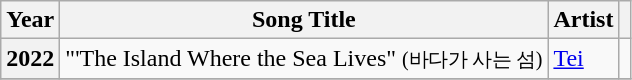<table class="wikitable  plainrowheaders">
<tr>
<th scope="col">Year</th>
<th scope="col">Song Title</th>
<th scope="col">Artist</th>
<th scope="col" class="unsortable"></th>
</tr>
<tr>
<th scope="row">2022</th>
<td>"'The Island Where the Sea Lives" <small>(바다가 사는 섬)</small></td>
<td><a href='#'>Tei</a></td>
<td></td>
</tr>
<tr>
</tr>
</table>
